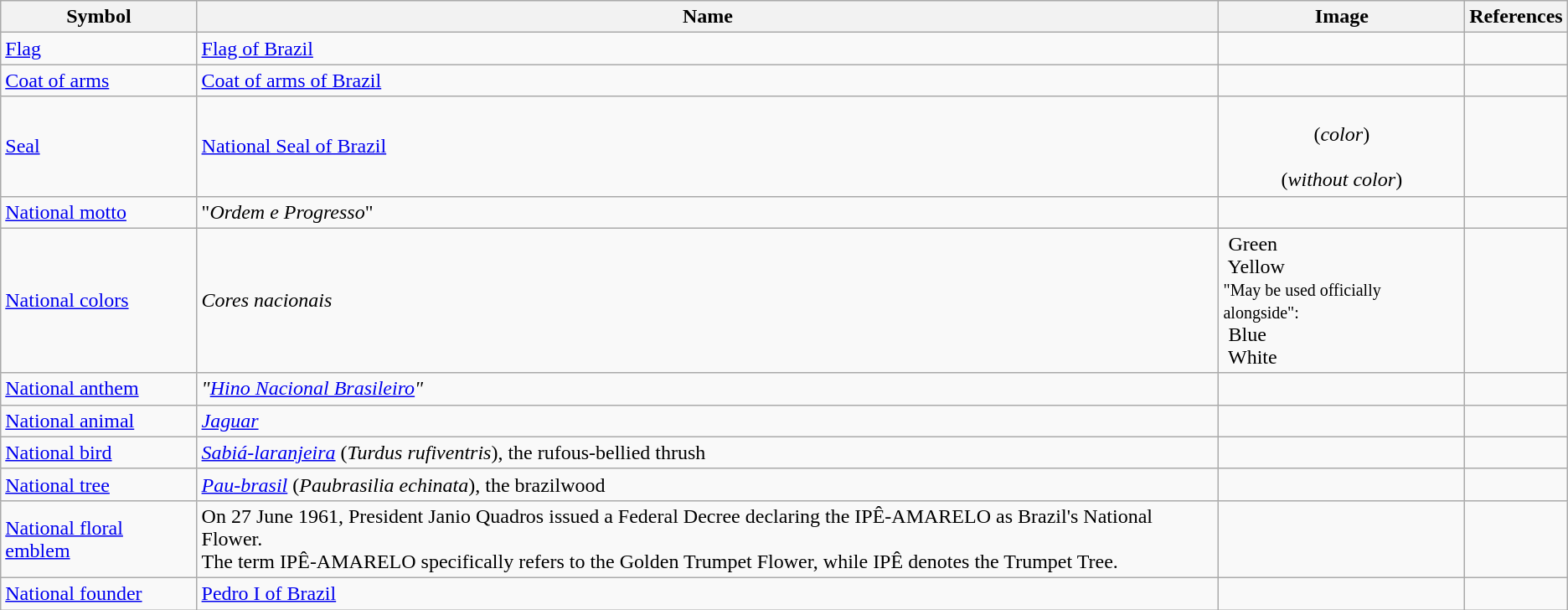<table class="wikitable">
<tr>
<th>Symbol</th>
<th>Name</th>
<th>Image</th>
<th>References</th>
</tr>
<tr>
<td><a href='#'>Flag</a></td>
<td><a href='#'>Flag of Brazil</a></td>
<td align="center"></td>
<td></td>
</tr>
<tr>
<td><a href='#'>Coat of arms</a></td>
<td><a href='#'>Coat of arms of Brazil</a></td>
<td align="center"></td>
<td></td>
</tr>
<tr>
<td><a href='#'>Seal</a></td>
<td><a href='#'>National Seal of Brazil</a></td>
<td align="center"><br>(<em>color</em>)<br><br>(<em>without color</em>)</td>
<td></td>
</tr>
<tr>
<td><a href='#'>National motto</a></td>
<td>"<em>Ordem e Progresso</em>" </td>
<td></td>
<td></td>
</tr>
<tr>
<td><a href='#'>National colors</a></td>
<td><em>Cores nacionais</em></td>
<td> Green<br> Yellow<br><small>"May be used officially alongside":</small><br> Blue<br> White
</td>
<td></td>
</tr>
<tr>
<td><a href='#'>National anthem</a></td>
<td><em>"<a href='#'>Hino Nacional Brasileiro</a>"</em>  </td>
<td align="center"></td>
<td></td>
</tr>
<tr>
<td><a href='#'>National animal</a></td>
<td><em><a href='#'>Jaguar</a></em></td>
<td align="center"></td>
</tr>
<tr>
<td><a href='#'>National bird</a></td>
<td><a href='#'><em>Sabiá-laranjeira</em></a> (<em>Turdus rufiventris</em>), the rufous-bellied thrush</td>
<td align="center"></td>
<td></td>
</tr>
<tr>
<td><a href='#'>National tree</a></td>
<td><em><a href='#'>Pau-brasil</a></em> (<em>Paubrasilia echinata</em>), the brazilwood</td>
<td align="center"></td>
<td></td>
</tr>
<tr>
<td><a href='#'>National floral emblem</a></td>
<td>On 27 June 1961, President Janio Quadros issued a Federal Decree declaring the IPÊ-AMARELO as Brazil's National Flower.<br>The term IPÊ-AMARELO specifically refers to the Golden Trumpet Flower, while IPÊ denotes the Trumpet Tree. </td>
<td align="center"></td>
<td></td>
</tr>
<tr>
<td><a href='#'>National founder</a></td>
<td><a href='#'>Pedro I of Brazil</a></td>
<td align="center"></td>
<td></td>
</tr>
</table>
